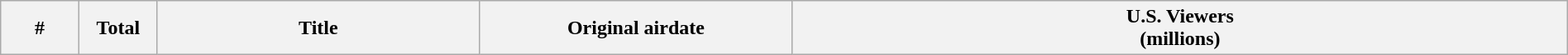<table class="wikitable plainrowheaders" style="width:100%;">
<tr>
<th style="width:5%;">#</th>
<th style="width:5%;">Total</th>
<th>Title</th>
<th style="width:20%;">Original airdate</th>
<th>U.S. Viewers<br>(millions)<br>








</th>
</tr>
</table>
